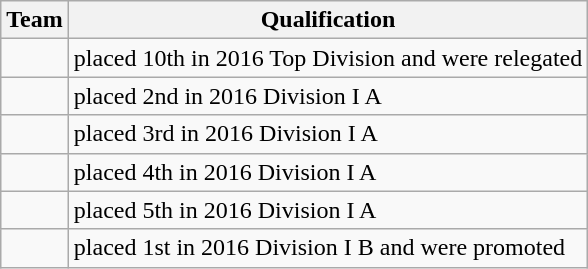<table class="wikitable">
<tr>
<th>Team</th>
<th>Qualification</th>
</tr>
<tr>
<td></td>
<td>placed 10th in 2016 Top Division and were relegated</td>
</tr>
<tr>
<td></td>
<td>placed 2nd in 2016 Division I A</td>
</tr>
<tr>
<td></td>
<td>placed 3rd in 2016 Division I A</td>
</tr>
<tr>
<td></td>
<td>placed 4th in 2016 Division I A</td>
</tr>
<tr>
<td></td>
<td>placed 5th in 2016 Division I A</td>
</tr>
<tr>
<td></td>
<td>placed 1st in 2016 Division I B and were promoted</td>
</tr>
</table>
